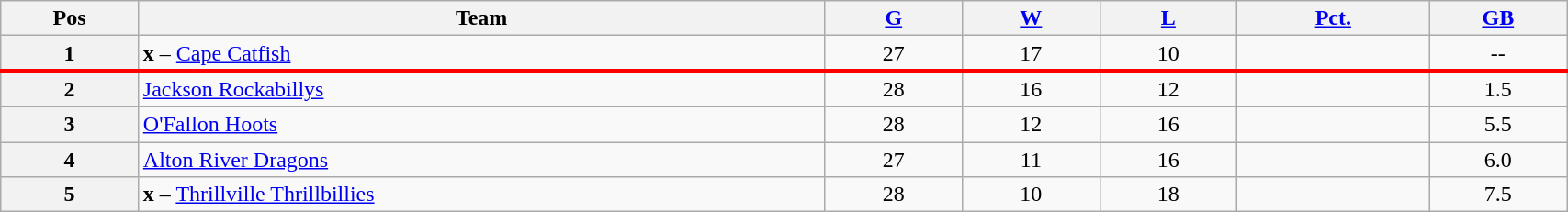<table class="wikitable plainrowheaders" width="90%" style="text-align:center;">
<tr>
<th scope="col" width="5%">Pos</th>
<th scope="col" width="25%">Team</th>
<th scope="col" width="5%"><a href='#'>G</a></th>
<th scope="col" width="5%"><a href='#'>W</a></th>
<th scope="col" width="5%"><a href='#'>L</a></th>
<th scope="col" width="7%"><a href='#'>Pct.</a></th>
<th scope="col" width="5%"><a href='#'>GB</a></th>
</tr>
<tr>
<th>1</th>
<td style="text-align:left;"><strong>x</strong> – <a href='#'>Cape Catfish</a></td>
<td>27</td>
<td>17</td>
<td>10</td>
<td></td>
<td>--</td>
</tr>
<tr>
</tr>
<tr |- style="border-top:3px solid red;">
<th>2</th>
<td style="text-align:left;"><a href='#'>Jackson Rockabillys</a></td>
<td>28</td>
<td>16</td>
<td>12</td>
<td></td>
<td>1.5</td>
</tr>
<tr>
<th>3</th>
<td style="text-align:left;"><a href='#'>O'Fallon Hoots</a></td>
<td>28</td>
<td>12</td>
<td>16</td>
<td></td>
<td>5.5</td>
</tr>
<tr>
<th>4</th>
<td style="text-align:left;"><a href='#'>Alton River Dragons</a></td>
<td>27</td>
<td>11</td>
<td>16</td>
<td></td>
<td>6.0</td>
</tr>
<tr>
<th>5</th>
<td style="text-align:left;"><strong>x</strong> – <a href='#'>Thrillville Thrillbillies</a></td>
<td>28</td>
<td>10</td>
<td>18</td>
<td></td>
<td>7.5</td>
</tr>
</table>
